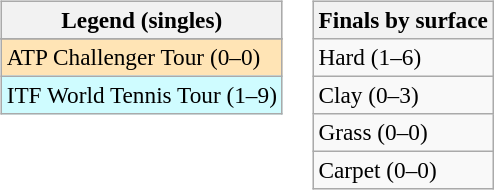<table>
<tr valign=top>
<td><br><table class=wikitable style=font-size:97%>
<tr>
<th>Legend (singles)</th>
</tr>
<tr bgcolor=e5d1cb>
</tr>
<tr bgcolor=moccasin>
<td>ATP Challenger Tour (0–0)</td>
</tr>
<tr bgcolor=cffcff>
<td>ITF World Tennis Tour (1–9)</td>
</tr>
</table>
</td>
<td><br><table class=wikitable style=font-size:97%>
<tr>
<th>Finals by surface</th>
</tr>
<tr>
<td>Hard (1–6)</td>
</tr>
<tr>
<td>Clay (0–3)</td>
</tr>
<tr>
<td>Grass (0–0)</td>
</tr>
<tr>
<td>Carpet (0–0)</td>
</tr>
</table>
</td>
</tr>
</table>
